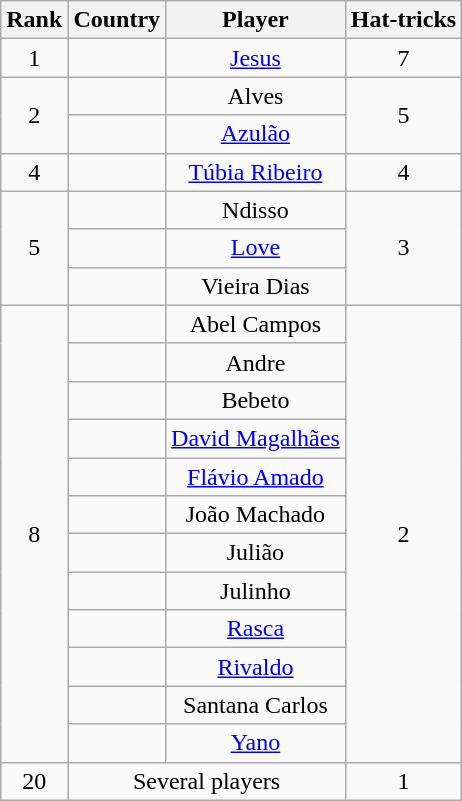<table class="wikitable" style="text-align:center;">
<tr>
<th>Rank</th>
<th>Country</th>
<th>Player</th>
<th>Hat-tricks</th>
</tr>
<tr>
<td>1</td>
<td></td>
<td><a href='#'>Jesus</a></td>
<td>7</td>
</tr>
<tr>
<td rowspan=2>2</td>
<td></td>
<td>Alves</td>
<td rowspan=2>5</td>
</tr>
<tr>
<td></td>
<td><a href='#'>Azulão</a></td>
</tr>
<tr>
<td>4</td>
<td></td>
<td><a href='#'>Túbia Ribeiro</a></td>
<td>4</td>
</tr>
<tr>
<td rowspan=3>5</td>
<td></td>
<td>Ndisso</td>
<td rowspan=3>3</td>
</tr>
<tr>
<td></td>
<td><a href='#'>Love</a></td>
</tr>
<tr>
<td></td>
<td>Vieira Dias</td>
</tr>
<tr>
<td rowspan=12>8</td>
<td></td>
<td>Abel Campos</td>
<td rowspan=12>2</td>
</tr>
<tr>
<td></td>
<td>Andre</td>
</tr>
<tr>
<td></td>
<td>Bebeto</td>
</tr>
<tr>
<td></td>
<td><a href='#'>David Magalhães</a></td>
</tr>
<tr>
<td></td>
<td><a href='#'>Flávio Amado</a></td>
</tr>
<tr>
<td></td>
<td>João Machado</td>
</tr>
<tr>
<td></td>
<td>Julião</td>
</tr>
<tr>
<td></td>
<td>Julinho</td>
</tr>
<tr>
<td></td>
<td><a href='#'>Rasca</a></td>
</tr>
<tr>
<td></td>
<td><a href='#'>Rivaldo</a></td>
</tr>
<tr>
<td></td>
<td>Santana Carlos</td>
</tr>
<tr>
<td></td>
<td><a href='#'>Yano</a></td>
</tr>
<tr>
<td>20</td>
<td colspan=2>Several players</td>
<td>1</td>
</tr>
</table>
